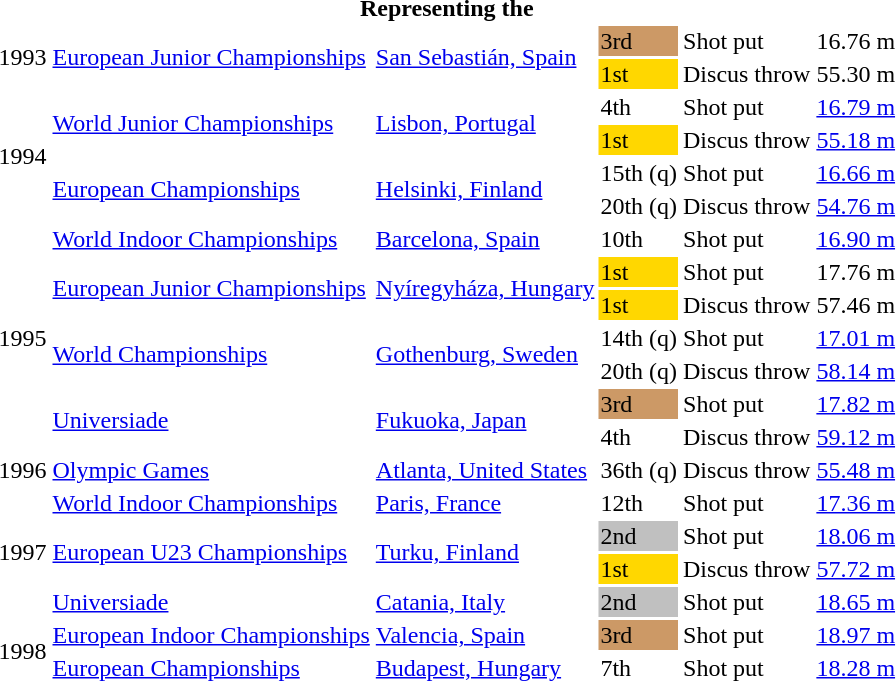<table>
<tr>
<th colspan="6">Representing the </th>
</tr>
<tr>
<td rowspan=2>1993</td>
<td rowspan=2><a href='#'>European Junior Championships</a></td>
<td rowspan=2><a href='#'>San Sebastián, Spain</a></td>
<td bgcolor="cc9966">3rd</td>
<td>Shot put</td>
<td>16.76 m</td>
</tr>
<tr>
<td bgcolor="gold">1st</td>
<td>Discus throw</td>
<td>55.30 m</td>
</tr>
<tr>
<td rowspan=4>1994</td>
<td rowspan=2><a href='#'>World Junior Championships</a></td>
<td rowspan=2><a href='#'>Lisbon, Portugal</a></td>
<td>4th</td>
<td>Shot put</td>
<td><a href='#'>16.79 m</a></td>
</tr>
<tr>
<td bgcolor=gold>1st</td>
<td>Discus throw</td>
<td><a href='#'>55.18 m</a></td>
</tr>
<tr>
<td rowspan=2><a href='#'>European Championships</a></td>
<td rowspan=2><a href='#'>Helsinki, Finland</a></td>
<td>15th (q)</td>
<td>Shot put</td>
<td><a href='#'>16.66 m</a></td>
</tr>
<tr>
<td>20th (q)</td>
<td>Discus throw</td>
<td><a href='#'>54.76 m</a></td>
</tr>
<tr>
<td rowspan=7>1995</td>
<td><a href='#'>World Indoor Championships</a></td>
<td><a href='#'>Barcelona, Spain</a></td>
<td>10th</td>
<td>Shot put</td>
<td><a href='#'>16.90 m</a></td>
</tr>
<tr>
<td rowspan=2><a href='#'>European Junior Championships</a></td>
<td rowspan=2><a href='#'>Nyíregyháza, Hungary</a></td>
<td bgcolor="gold">1st</td>
<td>Shot put</td>
<td>17.76 m</td>
</tr>
<tr>
<td bgcolor="gold">1st</td>
<td>Discus throw</td>
<td>57.46 m</td>
</tr>
<tr>
<td rowspan=2><a href='#'>World Championships</a></td>
<td rowspan=2><a href='#'>Gothenburg, Sweden</a></td>
<td>14th (q)</td>
<td>Shot put</td>
<td><a href='#'>17.01 m</a></td>
</tr>
<tr>
<td>20th (q)</td>
<td>Discus throw</td>
<td><a href='#'>58.14 m</a></td>
</tr>
<tr>
<td rowspan=2><a href='#'>Universiade</a></td>
<td rowspan=2><a href='#'>Fukuoka, Japan</a></td>
<td bgcolor=cc9966>3rd</td>
<td>Shot put</td>
<td><a href='#'>17.82 m</a></td>
</tr>
<tr>
<td>4th</td>
<td>Discus throw</td>
<td><a href='#'>59.12 m</a></td>
</tr>
<tr>
<td>1996</td>
<td><a href='#'>Olympic Games</a></td>
<td><a href='#'>Atlanta, United States</a></td>
<td>36th (q)</td>
<td>Discus throw</td>
<td><a href='#'>55.48 m</a></td>
</tr>
<tr>
<td rowspan=4>1997</td>
<td><a href='#'>World Indoor Championships</a></td>
<td><a href='#'>Paris, France</a></td>
<td>12th</td>
<td>Shot put</td>
<td><a href='#'>17.36 m</a></td>
</tr>
<tr>
<td rowspan=2><a href='#'>European U23 Championships</a></td>
<td rowspan=2><a href='#'>Turku, Finland</a></td>
<td bgcolor="silver">2nd</td>
<td>Shot put</td>
<td><a href='#'>18.06 m</a></td>
</tr>
<tr>
<td bgcolor="gold">1st</td>
<td>Discus throw</td>
<td><a href='#'>57.72 m</a></td>
</tr>
<tr>
<td><a href='#'>Universiade</a></td>
<td><a href='#'>Catania, Italy</a></td>
<td bgcolor=silver>2nd</td>
<td>Shot put</td>
<td><a href='#'>18.65 m</a></td>
</tr>
<tr>
<td rowspan=2>1998</td>
<td><a href='#'>European Indoor Championships</a></td>
<td><a href='#'>Valencia, Spain</a></td>
<td bgcolor=cc9966>3rd</td>
<td>Shot put</td>
<td><a href='#'>18.97 m</a></td>
</tr>
<tr>
<td><a href='#'>European Championships</a></td>
<td><a href='#'>Budapest, Hungary</a></td>
<td>7th</td>
<td>Shot put</td>
<td><a href='#'>18.28 m</a></td>
</tr>
</table>
